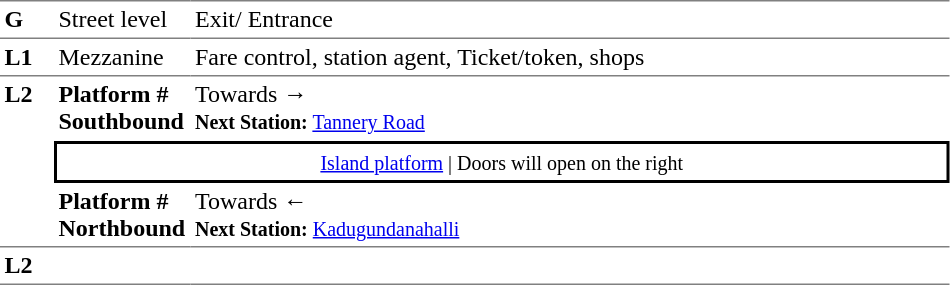<table table border=0 cellspacing=0 cellpadding=3>
<tr>
<td style="border-top:solid 1px gray;border-bottom:solid 1px gray;" width=30 valign=top><strong>G</strong></td>
<td style="border-top:solid 1px gray;border-bottom:solid 1px gray;" width=85 valign=top>Street level</td>
<td style="border-top:solid 1px gray;border-bottom:solid 1px gray;" width=500 valign=top>Exit/ Entrance</td>
</tr>
<tr>
<td style="border-bottom:solid 1px gray;"><strong>L1</strong></td>
<td style="border-bottom:solid 1px gray;">Mezzanine</td>
<td style="border-bottom:solid 1px gray;">Fare control, station agent, Ticket/token, shops</td>
</tr>
<tr>
<td style="border-bottom:solid 1px gray;" width=30 rowspan=3 valign=top><strong>L2</strong></td>
<td style="border-bottom:solid 1px white;" width=85><span><strong>Platform #</strong><br><strong>Southbound</strong></span></td>
<td style="border-bottom:solid 1px white;" width=500>Towards → <br><small><strong>Next Station:</strong> <a href='#'>Tannery Road</a></small></td>
</tr>
<tr>
<td style="border-top:solid 2px black;border-right:solid 2px black;border-left:solid 2px black;border-bottom:solid 2px black;text-align:center;" colspan=2><small><a href='#'>Island platform</a> | Doors will open on the right </small></td>
</tr>
<tr>
<td style="border-bottom:solid 1px gray;" width=85><span><strong>Platform #</strong><br><strong>Northbound</strong></span></td>
<td style="border-bottom:solid 1px gray;" width="500">Towards ← <br><small><strong>Next Station:</strong> <a href='#'>Kadugundanahalli</a></small></td>
</tr>
<tr>
<td style="border-bottom:solid 1px gray;" width=30 rowspan=2 valign=top><strong>L2</strong></td>
<td style="border-bottom:solid 1px gray;" width=85></td>
<td style="border-bottom:solid 1px gray;" width=500></td>
</tr>
</table>
